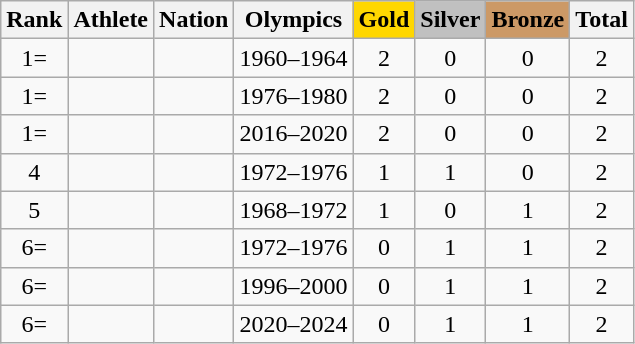<table class="wikitable sortable" style="text-align:center">
<tr>
<th>Rank</th>
<th>Athlete</th>
<th>Nation</th>
<th>Olympics</th>
<th style="background-color:gold">Gold</th>
<th style="background-color:silver">Silver</th>
<th style="background-color:#cc9966">Bronze</th>
<th>Total</th>
</tr>
<tr>
<td>1=</td>
<td align=left></td>
<td align=left></td>
<td>1960–1964</td>
<td>2</td>
<td>0</td>
<td>0</td>
<td>2</td>
</tr>
<tr>
<td>1=</td>
<td align=left></td>
<td align=left></td>
<td>1976–1980</td>
<td>2</td>
<td>0</td>
<td>0</td>
<td>2</td>
</tr>
<tr>
<td>1=</td>
<td align=left></td>
<td align=left></td>
<td>2016–2020</td>
<td>2</td>
<td>0</td>
<td>0</td>
<td>2</td>
</tr>
<tr>
<td>4</td>
<td align=left></td>
<td align=left></td>
<td>1972–1976</td>
<td>1</td>
<td>1</td>
<td>0</td>
<td>2</td>
</tr>
<tr>
<td>5</td>
<td align=left></td>
<td align=left></td>
<td>1968–1972</td>
<td>1</td>
<td>0</td>
<td>1</td>
<td>2</td>
</tr>
<tr>
<td>6=</td>
<td align=left></td>
<td align=left></td>
<td>1972–1976</td>
<td>0</td>
<td>1</td>
<td>1</td>
<td>2</td>
</tr>
<tr>
<td>6=</td>
<td align=left></td>
<td align=left></td>
<td>1996–2000</td>
<td>0</td>
<td>1</td>
<td>1</td>
<td>2</td>
</tr>
<tr>
<td>6=</td>
<td align=left></td>
<td align=left></td>
<td>2020–2024</td>
<td>0</td>
<td>1</td>
<td>1</td>
<td>2</td>
</tr>
</table>
